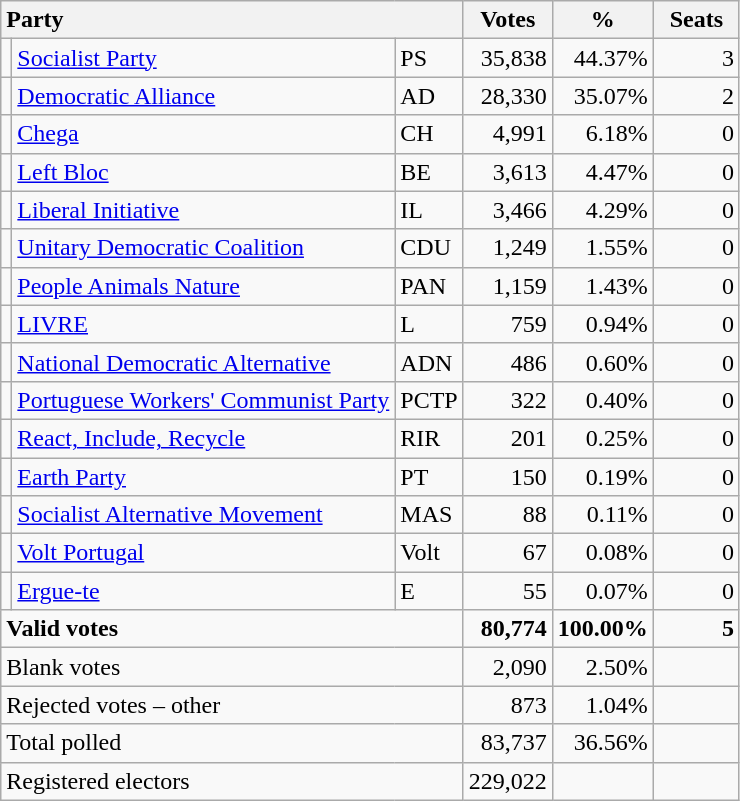<table class="wikitable" border="1" style="text-align:right;">
<tr>
<th style="text-align:left;" colspan=3>Party</th>
<th align=center width="50">Votes</th>
<th align=center width="50">%</th>
<th align=center width="50">Seats</th>
</tr>
<tr>
<td></td>
<td align=left><a href='#'>Socialist Party</a></td>
<td align=left>PS</td>
<td>35,838</td>
<td>44.37%</td>
<td>3</td>
</tr>
<tr>
<td></td>
<td align=left><a href='#'>Democratic Alliance</a></td>
<td align=left>AD</td>
<td>28,330</td>
<td>35.07%</td>
<td>2</td>
</tr>
<tr>
<td></td>
<td align=left><a href='#'>Chega</a></td>
<td align=left>CH</td>
<td>4,991</td>
<td>6.18%</td>
<td>0</td>
</tr>
<tr>
<td></td>
<td align=left><a href='#'>Left Bloc</a></td>
<td align=left>BE</td>
<td>3,613</td>
<td>4.47%</td>
<td>0</td>
</tr>
<tr>
<td></td>
<td align=left><a href='#'>Liberal Initiative</a></td>
<td align=left>IL</td>
<td>3,466</td>
<td>4.29%</td>
<td>0</td>
</tr>
<tr>
<td></td>
<td align=left style="white-space: nowrap;"><a href='#'>Unitary Democratic Coalition</a></td>
<td align=left>CDU</td>
<td>1,249</td>
<td>1.55%</td>
<td>0</td>
</tr>
<tr>
<td></td>
<td align=left><a href='#'>People Animals Nature</a></td>
<td align=left>PAN</td>
<td>1,159</td>
<td>1.43%</td>
<td>0</td>
</tr>
<tr>
<td></td>
<td align=left><a href='#'>LIVRE</a></td>
<td align=left>L</td>
<td>759</td>
<td>0.94%</td>
<td>0</td>
</tr>
<tr>
<td></td>
<td align=left><a href='#'>National Democratic Alternative</a></td>
<td align=left>ADN</td>
<td>486</td>
<td>0.60%</td>
<td>0</td>
</tr>
<tr>
<td></td>
<td align=left><a href='#'>Portuguese Workers' Communist Party</a></td>
<td align=left>PCTP</td>
<td>322</td>
<td>0.40%</td>
<td>0</td>
</tr>
<tr>
<td></td>
<td align=left><a href='#'>React, Include, Recycle</a></td>
<td align=left>RIR</td>
<td>201</td>
<td>0.25%</td>
<td>0</td>
</tr>
<tr>
<td></td>
<td align=left><a href='#'>Earth Party</a></td>
<td align=left>PT</td>
<td>150</td>
<td>0.19%</td>
<td>0</td>
</tr>
<tr>
<td></td>
<td align=left><a href='#'>Socialist Alternative Movement</a></td>
<td align=left>MAS</td>
<td>88</td>
<td>0.11%</td>
<td>0</td>
</tr>
<tr>
<td></td>
<td align=left><a href='#'>Volt Portugal</a></td>
<td align=left>Volt</td>
<td>67</td>
<td>0.08%</td>
<td>0</td>
</tr>
<tr>
<td></td>
<td align=left><a href='#'>Ergue-te</a></td>
<td align=left>E</td>
<td>55</td>
<td>0.07%</td>
<td>0</td>
</tr>
<tr style="font-weight:bold">
<td align=left colspan=3>Valid votes</td>
<td>80,774</td>
<td>100.00%</td>
<td>5</td>
</tr>
<tr>
<td align=left colspan=3>Blank votes</td>
<td>2,090</td>
<td>2.50%</td>
<td></td>
</tr>
<tr>
<td align=left colspan=3>Rejected votes – other</td>
<td>873</td>
<td>1.04%</td>
<td></td>
</tr>
<tr>
<td align=left colspan=3>Total polled</td>
<td>83,737</td>
<td>36.56%</td>
<td></td>
</tr>
<tr>
<td align=left colspan=3>Registered electors</td>
<td>229,022</td>
<td></td>
<td></td>
</tr>
</table>
